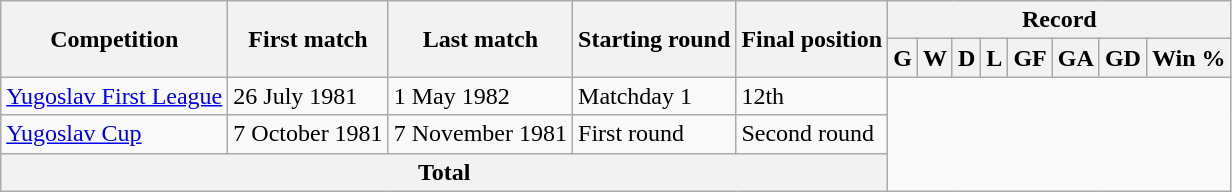<table class="wikitable" style="text-align: center">
<tr>
<th rowspan="2">Competition</th>
<th rowspan="2">First match</th>
<th rowspan="2">Last match</th>
<th rowspan="2">Starting round</th>
<th rowspan="2">Final position</th>
<th colspan="8">Record</th>
</tr>
<tr>
<th>G</th>
<th>W</th>
<th>D</th>
<th>L</th>
<th>GF</th>
<th>GA</th>
<th>GD</th>
<th>Win %</th>
</tr>
<tr>
<td align=left><a href='#'>Yugoslav First League</a></td>
<td align=left>26 July 1981</td>
<td align=left>1 May 1982</td>
<td align=left>Matchday 1</td>
<td align=left>12th<br></td>
</tr>
<tr>
<td align=left><a href='#'>Yugoslav Cup</a></td>
<td align=left>7 October 1981</td>
<td align=left>7 November 1981</td>
<td align=left>First round</td>
<td align=left>Second round<br></td>
</tr>
<tr>
<th colspan="5">Total<br></th>
</tr>
</table>
